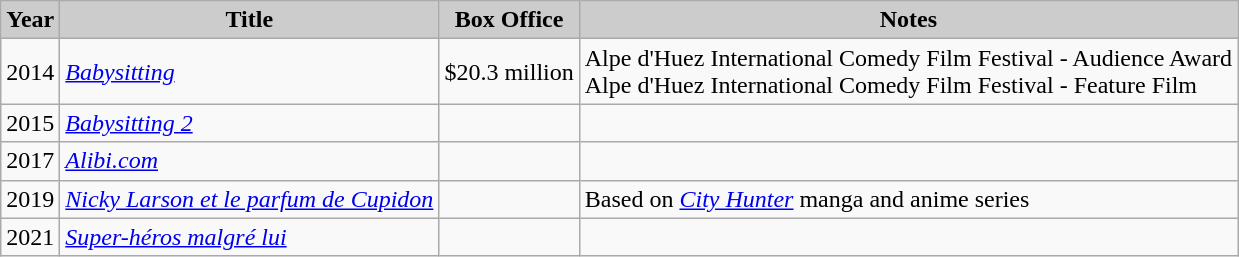<table class="wikitable">
<tr>
<th style="background:#ccc;">Year</th>
<th style="background:#ccc;">Title</th>
<th style="background:#ccc;">Box Office</th>
<th style="background:#ccc;">Notes</th>
</tr>
<tr>
<td>2014</td>
<td><em><a href='#'>Babysitting</a></em></td>
<td>$20.3 million</td>
<td>Alpe d'Huez International Comedy Film Festival - Audience Award<br>Alpe d'Huez International Comedy Film Festival - Feature Film</td>
</tr>
<tr>
<td>2015</td>
<td><em><a href='#'>Babysitting 2</a></em></td>
<td></td>
<td></td>
</tr>
<tr>
<td>2017</td>
<td><em><a href='#'>Alibi.com</a></em></td>
<td></td>
<td></td>
</tr>
<tr>
<td>2019</td>
<td><em><a href='#'>Nicky Larson et le parfum de Cupidon</a></em></td>
<td></td>
<td>Based on <em><a href='#'>City Hunter</a></em> manga and anime series</td>
</tr>
<tr>
<td>2021</td>
<td><em><a href='#'>Super-héros malgré lui</a></em></td>
<td></td>
<td></td>
</tr>
</table>
